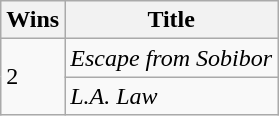<table class="wikitable">
<tr>
<th>Wins</th>
<th>Title</th>
</tr>
<tr>
<td rowspan="2">2</td>
<td><em>Escape from Sobibor</em></td>
</tr>
<tr>
<td><em>L.A. Law</em></td>
</tr>
</table>
